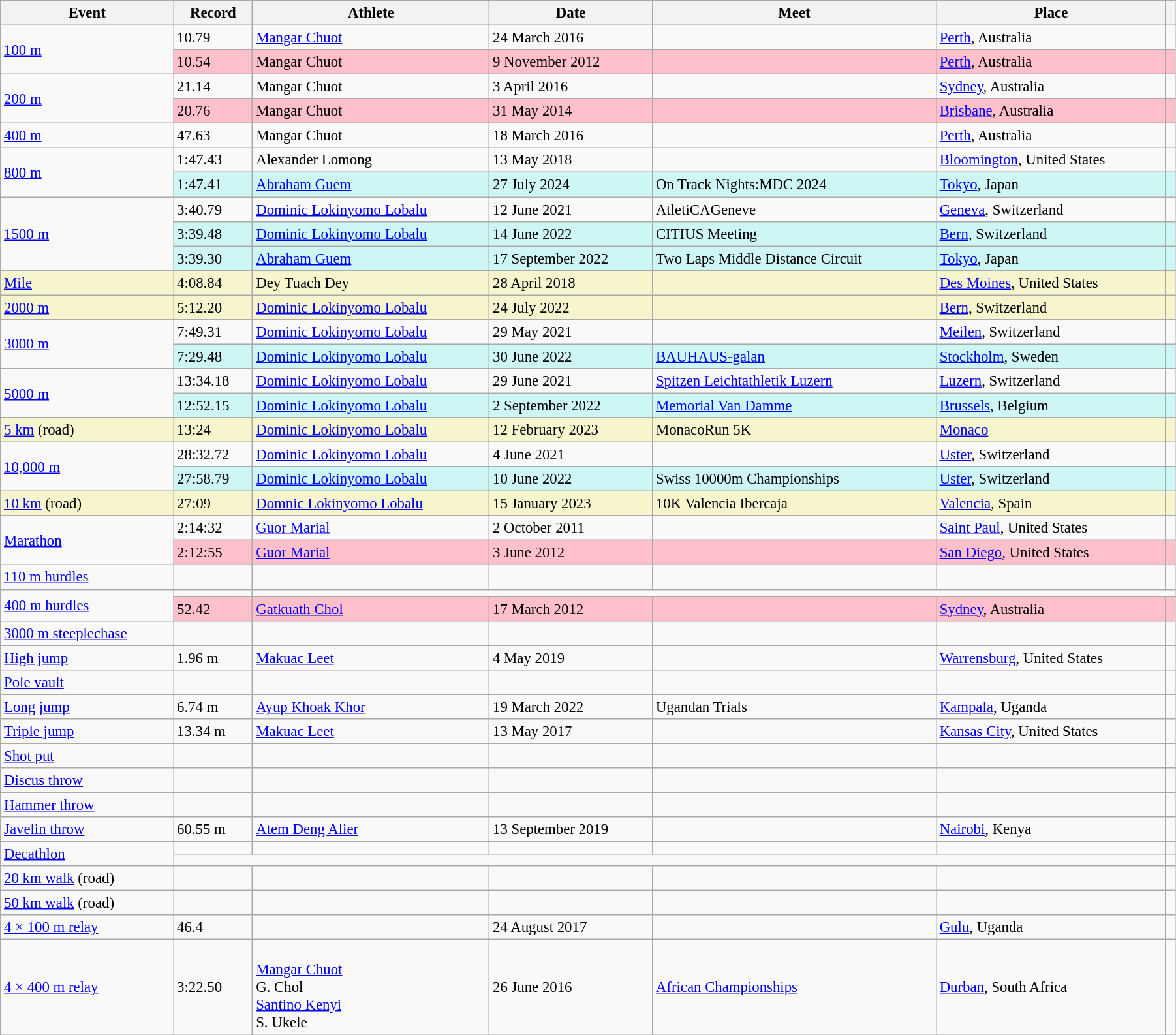<table class="wikitable" style="font-size:95%; width: 95%;">
<tr>
<th>Event</th>
<th>Record</th>
<th>Athlete</th>
<th>Date</th>
<th>Meet</th>
<th>Place</th>
<th></th>
</tr>
<tr>
<td rowspan=2><a href='#'>100 m</a></td>
<td>10.79 </td>
<td><a href='#'>Mangar Chuot</a></td>
<td>24 March 2016</td>
<td></td>
<td><a href='#'>Perth</a>, Australia</td>
<td></td>
</tr>
<tr style="background:pink">
<td>10.54 </td>
<td>Mangar Chuot</td>
<td>9 November 2012</td>
<td></td>
<td><a href='#'>Perth</a>, Australia</td>
<td></td>
</tr>
<tr>
<td rowspan=2><a href='#'>200 m</a></td>
<td>21.14 </td>
<td>Mangar Chuot</td>
<td>3 April 2016</td>
<td></td>
<td><a href='#'>Sydney</a>, Australia</td>
<td></td>
</tr>
<tr bgcolor=#CEF6F5 style="background:pink;">
<td>20.76 </td>
<td>Mangar Chuot</td>
<td>31 May 2014</td>
<td></td>
<td><a href='#'>Brisbane</a>, Australia</td>
<td></td>
</tr>
<tr>
<td><a href='#'>400 m</a></td>
<td>47.63</td>
<td>Mangar Chuot</td>
<td>18 March 2016</td>
<td></td>
<td><a href='#'>Perth</a>, Australia</td>
<td></td>
</tr>
<tr>
<td rowspan=2><a href='#'>800 m</a></td>
<td>1:47.43</td>
<td>Alexander Lomong</td>
<td>13 May 2018</td>
<td></td>
<td><a href='#'>Bloomington</a>, United States</td>
<td></td>
</tr>
<tr bgcolor=#CEF6F5>
<td>1:47.41</td>
<td><a href='#'>Abraham Guem</a></td>
<td>27 July 2024</td>
<td>On Track Nights:MDC 2024</td>
<td><a href='#'>Tokyo</a>, Japan</td>
<td></td>
</tr>
<tr>
<td rowspan=3><a href='#'>1500 m</a></td>
<td>3:40.79</td>
<td><a href='#'>Dominic Lokinyomo Lobalu</a></td>
<td>12 June 2021</td>
<td>AtletiCAGeneve</td>
<td><a href='#'>Geneva</a>, Switzerland</td>
<td></td>
</tr>
<tr bgcolor=#CEF6F5>
<td>3:39.48</td>
<td><a href='#'>Dominic Lokinyomo Lobalu</a></td>
<td>14 June 2022</td>
<td>CITIUS Meeting</td>
<td><a href='#'>Bern</a>, Switzerland</td>
<td></td>
</tr>
<tr bgcolor=#CEF6F5>
<td>3:39.30</td>
<td><a href='#'>Abraham Guem</a></td>
<td>17 September 2022</td>
<td>Two Laps Middle Distance Circuit</td>
<td><a href='#'>Tokyo</a>, Japan</td>
<td></td>
</tr>
<tr style="background:#f6F5CE;">
<td><a href='#'>Mile</a></td>
<td>4:08.84</td>
<td>Dey Tuach Dey</td>
<td>28 April 2018</td>
<td></td>
<td><a href='#'>Des Moines</a>, United States</td>
<td></td>
</tr>
<tr style="background:#f6F5CE;">
<td><a href='#'>2000 m</a></td>
<td>5:12.20</td>
<td><a href='#'>Dominic Lokinyomo Lobalu</a></td>
<td>24 July 2022</td>
<td></td>
<td><a href='#'>Bern</a>, Switzerland</td>
<td></td>
</tr>
<tr>
<td rowspan=2><a href='#'>3000 m</a></td>
<td>7:49.31</td>
<td><a href='#'>Dominic Lokinyomo Lobalu</a></td>
<td>29 May 2021</td>
<td></td>
<td><a href='#'>Meilen</a>, Switzerland</td>
<td></td>
</tr>
<tr bgcolor=#CEF6F5>
<td>7:29.48</td>
<td><a href='#'>Dominic Lokinyomo Lobalu</a></td>
<td>30 June 2022</td>
<td><a href='#'>BAUHAUS-galan</a></td>
<td><a href='#'>Stockholm</a>, Sweden</td>
<td></td>
</tr>
<tr>
<td rowspan="2"><a href='#'>5000 m</a></td>
<td>13:34.18</td>
<td><a href='#'>Dominic Lokinyomo Lobalu</a></td>
<td>29 June 2021</td>
<td><a href='#'>Spitzen Leichtathletik Luzern</a></td>
<td><a href='#'>Luzern</a>, Switzerland</td>
<td></td>
</tr>
<tr bgcolor=#CEF6F5>
<td>12:52.15</td>
<td><a href='#'>Dominic Lokinyomo Lobalu</a></td>
<td>2 September 2022</td>
<td><a href='#'>Memorial Van Damme</a></td>
<td><a href='#'>Brussels</a>, Belgium</td>
<td></td>
</tr>
<tr style="background:#f6F5CE;">
<td><a href='#'>5 km</a> (road)</td>
<td>13:24</td>
<td><a href='#'>Dominic Lokinyomo Lobalu</a></td>
<td>12 February 2023</td>
<td>MonacoRun 5K</td>
<td><a href='#'>Monaco</a></td>
<td></td>
</tr>
<tr>
<td rowspan=2><a href='#'>10,000 m</a></td>
<td>28:32.72</td>
<td><a href='#'>Dominic Lokinyomo Lobalu</a></td>
<td>4 June 2021</td>
<td></td>
<td><a href='#'>Uster</a>, Switzerland</td>
<td></td>
</tr>
<tr bgcolor=#CEF6F5>
<td>27:58.79</td>
<td><a href='#'>Dominic Lokinyomo Lobalu</a></td>
<td>10 June 2022</td>
<td>Swiss 10000m Championships</td>
<td><a href='#'>Uster</a>, Switzerland</td>
<td></td>
</tr>
<tr style="background:#f6F5CE;">
<td><a href='#'>10 km</a> (road)</td>
<td>27:09</td>
<td><a href='#'>Domnic Lokinyomo Lobalu</a></td>
<td>15 January 2023</td>
<td>10K Valencia Ibercaja</td>
<td><a href='#'>Valencia</a>, Spain</td>
<td></td>
</tr>
<tr>
<td rowspan=2><a href='#'>Marathon</a></td>
<td>2:14:32</td>
<td><a href='#'>Guor Marial</a></td>
<td>2 October 2011</td>
<td></td>
<td><a href='#'>Saint Paul</a>, United States</td>
<td></td>
</tr>
<tr bgcolor=#CEF6F5 style="background:pink;">
<td>2:12:55</td>
<td><a href='#'>Guor Marial</a> </td>
<td>3 June 2012</td>
<td></td>
<td><a href='#'>San Diego</a>, United States</td>
<td></td>
</tr>
<tr>
<td><a href='#'>110 m hurdles</a></td>
<td></td>
<td></td>
<td></td>
<td></td>
<td></td>
<td></td>
</tr>
<tr>
<td rowspan=2><a href='#'>400 m hurdles</a></td>
<td></td>
</tr>
<tr style="background:pink">
<td>52.42 </td>
<td><a href='#'>Gatkuath Chol</a></td>
<td>17 March 2012</td>
<td></td>
<td><a href='#'>Sydney</a>, Australia</td>
<td></td>
</tr>
<tr>
<td><a href='#'>3000 m steeplechase</a></td>
<td></td>
<td></td>
<td></td>
<td></td>
<td></td>
<td></td>
</tr>
<tr>
<td><a href='#'>High jump</a></td>
<td>1.96 m</td>
<td><a href='#'>Makuac Leet</a></td>
<td>4 May 2019</td>
<td></td>
<td><a href='#'>Warrensburg</a>, United States</td>
<td></td>
</tr>
<tr>
<td><a href='#'>Pole vault</a></td>
<td></td>
<td></td>
<td></td>
<td></td>
<td></td>
<td></td>
</tr>
<tr>
<td><a href='#'>Long jump</a></td>
<td>6.74 m </td>
<td><a href='#'>Ayup Khoak Khor</a></td>
<td>19 March 2022</td>
<td>Ugandan Trials</td>
<td><a href='#'>Kampala</a>, Uganda</td>
<td></td>
</tr>
<tr>
<td><a href='#'>Triple jump</a></td>
<td>13.34 m</td>
<td><a href='#'>Makuac Leet</a></td>
<td>13 May 2017</td>
<td></td>
<td><a href='#'>Kansas City</a>, United States</td>
<td></td>
</tr>
<tr>
<td><a href='#'>Shot put</a></td>
<td></td>
<td></td>
<td></td>
<td></td>
<td></td>
<td></td>
</tr>
<tr>
<td><a href='#'>Discus throw</a></td>
<td></td>
<td></td>
<td></td>
<td></td>
<td></td>
<td></td>
</tr>
<tr>
<td><a href='#'>Hammer throw</a></td>
<td></td>
<td></td>
<td></td>
<td></td>
<td></td>
<td></td>
</tr>
<tr>
<td><a href='#'>Javelin throw</a></td>
<td>60.55 m </td>
<td><a href='#'>Atem Deng Alier</a></td>
<td>13 September 2019</td>
<td></td>
<td><a href='#'>Nairobi</a>, Kenya</td>
<td></td>
</tr>
<tr>
<td rowspan=2><a href='#'>Decathlon</a></td>
<td></td>
<td></td>
<td></td>
<td></td>
<td></td>
<td></td>
</tr>
<tr>
<td colspan=5></td>
<td></td>
</tr>
<tr>
<td><a href='#'>20 km walk</a> (road)</td>
<td></td>
<td></td>
<td></td>
<td></td>
<td></td>
<td></td>
</tr>
<tr>
<td><a href='#'>50 km walk</a> (road)</td>
<td></td>
<td></td>
<td></td>
<td></td>
<td></td>
<td></td>
</tr>
<tr>
<td><a href='#'>4 × 100 m relay</a></td>
<td>46.4 </td>
<td></td>
<td>24 August 2017</td>
<td></td>
<td><a href='#'>Gulu</a>, Uganda</td>
<td></td>
</tr>
<tr>
<td><a href='#'>4 × 400 m relay</a></td>
<td>3:22.50 </td>
<td><br><a href='#'>Mangar Chuot</a><br>G. Chol<br><a href='#'>Santino Kenyi</a><br>S. Ukele</td>
<td>26 June 2016</td>
<td><a href='#'>African Championships</a></td>
<td><a href='#'>Durban</a>, South Africa</td>
<td></td>
</tr>
</table>
